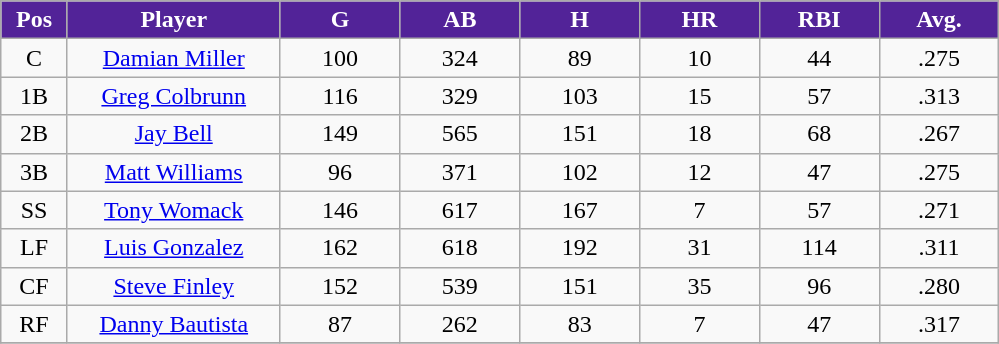<table class="wikitable sortable">
<tr>
<th style="background:#522398;color:white;" width="5%">Pos</th>
<th style="background:#522398;color:white;" width="16%">Player</th>
<th style="background:#522398;color:white;" width="9%">G</th>
<th style="background:#522398;color:white;" width="9%">AB</th>
<th style="background:#522398;color:white;" width="9%">H</th>
<th style="background:#522398;color:white;" width="9%">HR</th>
<th style="background:#522398;color:white;" width="9%">RBI</th>
<th style="background:#522398;color:white;" width="9%">Avg.</th>
</tr>
<tr align="center">
<td>C</td>
<td><a href='#'>Damian Miller</a></td>
<td>100</td>
<td>324</td>
<td>89</td>
<td>10</td>
<td>44</td>
<td>.275</td>
</tr>
<tr align="center">
<td>1B</td>
<td><a href='#'>Greg Colbrunn</a></td>
<td>116</td>
<td>329</td>
<td>103</td>
<td>15</td>
<td>57</td>
<td>.313</td>
</tr>
<tr align="center">
<td>2B</td>
<td><a href='#'>Jay Bell</a></td>
<td>149</td>
<td>565</td>
<td>151</td>
<td>18</td>
<td>68</td>
<td>.267</td>
</tr>
<tr align="center">
<td>3B</td>
<td><a href='#'>Matt Williams</a></td>
<td>96</td>
<td>371</td>
<td>102</td>
<td>12</td>
<td>47</td>
<td>.275</td>
</tr>
<tr align="center">
<td>SS</td>
<td><a href='#'>Tony Womack</a></td>
<td>146</td>
<td>617</td>
<td>167</td>
<td>7</td>
<td>57</td>
<td>.271</td>
</tr>
<tr align="center">
<td>LF</td>
<td><a href='#'>Luis Gonzalez</a></td>
<td>162</td>
<td>618</td>
<td>192</td>
<td>31</td>
<td>114</td>
<td>.311</td>
</tr>
<tr align="center">
<td>CF</td>
<td><a href='#'>Steve Finley</a></td>
<td>152</td>
<td>539</td>
<td>151</td>
<td>35</td>
<td>96</td>
<td>.280</td>
</tr>
<tr align="center">
<td>RF</td>
<td><a href='#'>Danny Bautista</a></td>
<td>87</td>
<td>262</td>
<td>83</td>
<td>7</td>
<td>47</td>
<td>.317</td>
</tr>
<tr align="center">
</tr>
</table>
